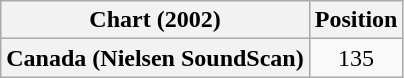<table class="wikitable plainrowheaders" style="text-align:center">
<tr>
<th>Chart (2002)</th>
<th>Position</th>
</tr>
<tr>
<th scope="row">Canada (Nielsen SoundScan)</th>
<td>135</td>
</tr>
</table>
